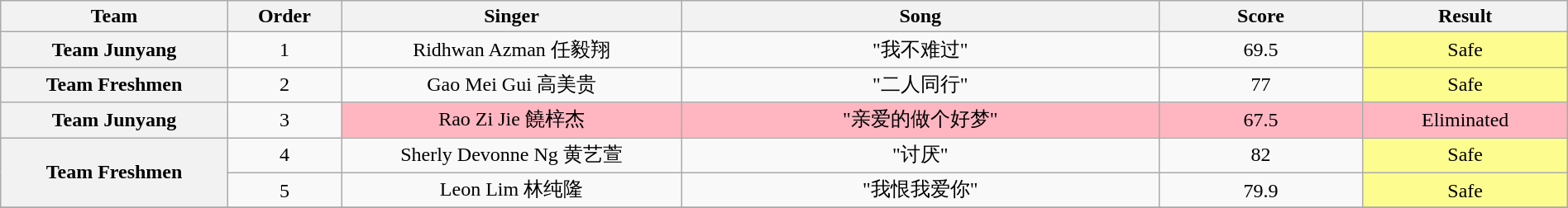<table class="wikitable" style="text-align:center; width:100%;">
<tr>
<th style="width:10%;">Team</th>
<th style="width:05%;">Order</th>
<th style="width:15%;">Singer</th>
<th style="width:21%;">Song</th>
<th style="width:9%;">Score</th>
<th style="width:9%;">Result</th>
</tr>
<tr>
<th>Team Junyang</th>
<td>1</td>
<td>Ridhwan Azman 任毅翔</td>
<td>"我不难过"</td>
<td>69.5</td>
<td style="background:#fdfc8f">Safe</td>
</tr>
<tr>
<th>Team Freshmen</th>
<td>2</td>
<td>Gao Mei Gui 高美贵</td>
<td>"二人同行"</td>
<td>77</td>
<td style="background:#fdfc8f">Safe</td>
</tr>
<tr>
<th>Team Junyang</th>
<td>3</td>
<td style="background:lightpink">Rao Zi Jie 饒梓杰</td>
<td style="background:lightpink">"亲爱的做个好梦"</td>
<td style="background:lightpink">67.5</td>
<td style="background:lightpink">Eliminated</td>
</tr>
<tr>
<th rowspan=2>Team Freshmen</th>
<td>4</td>
<td>Sherly Devonne Ng 黄艺萱</td>
<td>"讨厌"</td>
<td>82</td>
<td style="background:#fdfc8f">Safe</td>
</tr>
<tr>
<td>5</td>
<td>Leon Lim 林纯隆</td>
<td>"我恨我爱你"</td>
<td>79.9</td>
<td style="background:#fdfc8f">Safe</td>
</tr>
<tr>
</tr>
</table>
